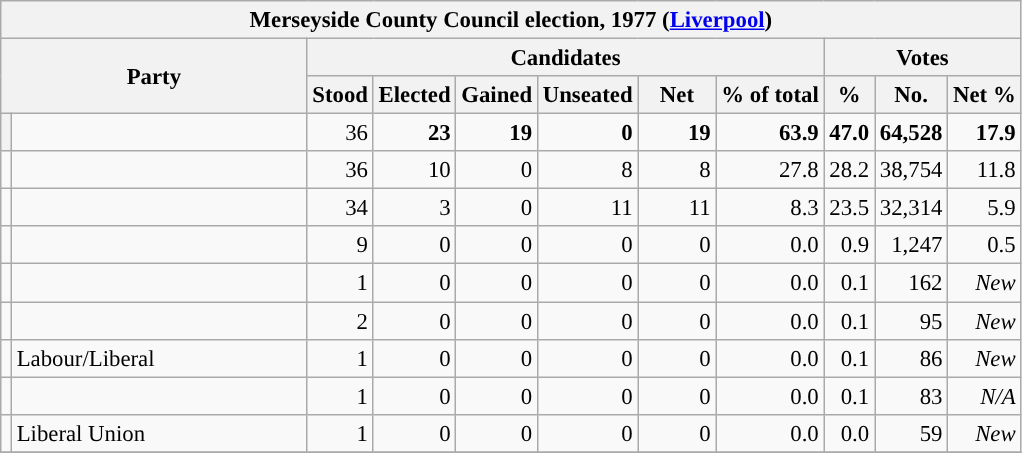<table class="wikitable" style="font-size:95%">
<tr>
<th colspan="16" style="background-color:#f2f2f2">Merseyside County Council election, 1977 (<a href='#'>Liverpool</a>)</th>
</tr>
<tr style="vertical-align:center;">
<th colspan="2" rowspan="2">Party</th>
<th colspan="6" style="width: 30px">Candidates</th>
<th colspan="5" style="width: 30px">Votes</th>
</tr>
<tr>
<th>Stood</th>
<th>Elected</th>
<th>Gained</th>
<th>Unseated</th>
<th style="width: 45px">Net</th>
<th>% of total</th>
<th>%</th>
<th>No.</th>
<th>Net %</th>
</tr>
<tr>
<th style="background-color: "></th>
<td style="width: 190px"><a href='#'></a></td>
<td style="text-align:right; ">36</td>
<td style="text-align:right; "><strong>23</strong></td>
<td style="text-align:right; "><strong>19</strong></td>
<td style="text-align:right; "><strong>0</strong></td>
<td style="text-align:right; "><span><strong>19</strong></span></td>
<td style="text-align:right; "><strong>63.9</strong></td>
<td style="text-align:right; "><strong>47.0</strong></td>
<td style="text-align:right; "><strong>64,528</strong></td>
<td style="text-align:right; "><span><strong>17.9</strong></span></td>
</tr>
<tr>
<td style="background-color: "></td>
<td style="width: 190px"><a href='#'></a></td>
<td style="text-align:right; ">36</td>
<td style="text-align:right; ">10</td>
<td style="text-align:right; ">0</td>
<td style="text-align:right; ">8</td>
<td style="text-align:right; "><span>8</span></td>
<td style="text-align:right; ">27.8</td>
<td style="text-align:right; ">28.2</td>
<td style="text-align:right; ">38,754</td>
<td style="text-align:right; "><span>11.8</span></td>
</tr>
<tr>
<td style="background-color: "></td>
<td style="width: 190px"><a href='#'></a></td>
<td style="text-align:right; ">34</td>
<td style="text-align:right; ">3</td>
<td style="text-align:right; ">0</td>
<td style="text-align:right; ">11</td>
<td style="text-align:right; "><span>11</span></td>
<td style="text-align:right; ">8.3</td>
<td style="text-align:right; ">23.5</td>
<td style="text-align:right; ">32,314</td>
<td style="text-align:right; "><span>5.9</span></td>
</tr>
<tr>
<td style="background-color: "></td>
<td style="width: 190px"><a href='#'></a></td>
<td style="text-align:right; ">9</td>
<td style="text-align:right; ">0</td>
<td style="text-align:right; ">0</td>
<td style="text-align:right; ">0</td>
<td style="text-align:right; ">0</td>
<td style="text-align:right; ">0.0</td>
<td style="text-align:right; ">0.9</td>
<td style="text-align:right; ">1,247</td>
<td style="text-align:right; "><span>0.5</span></td>
</tr>
<tr>
<td style="background-color: "></td>
<td style="width: 190px"><a href='#'></a></td>
<td style="text-align:right; ">1</td>
<td style="text-align:right; ">0</td>
<td style="text-align:right; ">0</td>
<td style="text-align:right; ">0</td>
<td style="text-align:right; ">0</td>
<td style="text-align:right; ">0.0</td>
<td style="text-align:right; ">0.1</td>
<td style="text-align:right; ">162</td>
<td style="text-align:right; "><em>New</em></td>
</tr>
<tr>
<td style="background-color: "></td>
<td style="width: 190px"><a href='#'></a></td>
<td style="text-align:right; ">2</td>
<td style="text-align:right; ">0</td>
<td style="text-align:right; ">0</td>
<td style="text-align:right; ">0</td>
<td style="text-align:right; ">0</td>
<td style="text-align:right; ">0.0</td>
<td style="text-align:right; ">0.1</td>
<td style="text-align:right; ">95</td>
<td style="text-align:right; "><em>New</em></td>
</tr>
<tr>
<td style="background-color: "></td>
<td style="width: 190px">Labour/Liberal</td>
<td style="text-align:right; ">1</td>
<td style="text-align:right; ">0</td>
<td style="text-align:right; ">0</td>
<td style="text-align:right; ">0</td>
<td style="text-align:right; ">0</td>
<td style="text-align:right; ">0.0</td>
<td style="text-align:right; ">0.1</td>
<td style="text-align:right; ">86</td>
<td style="text-align:right; "><em>New</em></td>
</tr>
<tr>
<td style="background-color: "></td>
<td style="width: 190px"><a href='#'></a></td>
<td style="text-align:right; ">1</td>
<td style="text-align:right; ">0</td>
<td style="text-align:right; ">0</td>
<td style="text-align:right; ">0</td>
<td style="text-align:right; ">0</td>
<td style="text-align:right; ">0.0</td>
<td style="text-align:right; ">0.1</td>
<td style="text-align:right; ">83</td>
<td style="text-align:right; "><em>N/A</em></td>
</tr>
<tr>
<td style="background-color: "></td>
<td style="width: 190px">Liberal Union</td>
<td style="text-align:right; ">1</td>
<td style="text-align:right; ">0</td>
<td style="text-align:right; ">0</td>
<td style="text-align:right; ">0</td>
<td style="text-align:right; ">0</td>
<td style="text-align:right; ">0.0</td>
<td style="text-align:right; ">0.0</td>
<td style="text-align:right; ">59</td>
<td style="text-align:right; "><em>New</em></td>
</tr>
<tr>
</tr>
</table>
